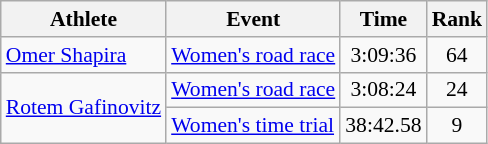<table class="wikitable" style="font-size:90%">
<tr>
<th>Athlete</th>
<th>Event</th>
<th>Time</th>
<th>Rank</th>
</tr>
<tr align=center>
<td align=left><a href='#'>Omer Shapira</a></td>
<td align=left><a href='#'>Women's road race</a></td>
<td>3:09:36</td>
<td>64</td>
</tr>
<tr align=center>
<td align=left rowspan=2><a href='#'>Rotem Gafinovitz</a></td>
<td align=left><a href='#'>Women's road race</a></td>
<td>3:08:24</td>
<td>24</td>
</tr>
<tr align=center>
<td align=left><a href='#'>Women's time trial</a></td>
<td>38:42.58</td>
<td>9</td>
</tr>
</table>
